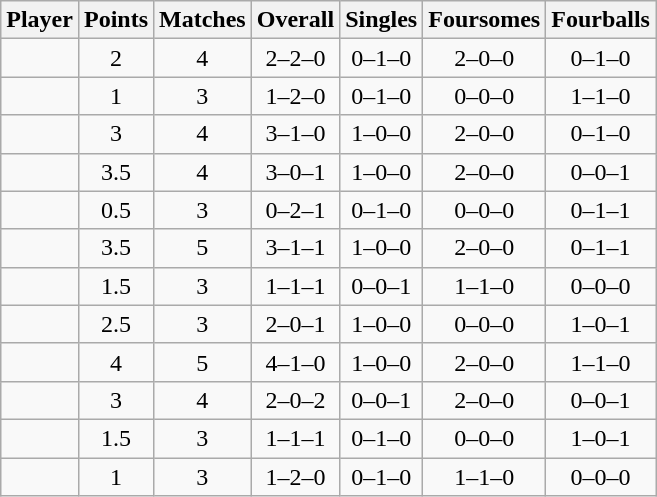<table class="wikitable sortable" style="text-align:center">
<tr>
<th>Player</th>
<th>Points</th>
<th>Matches</th>
<th>Overall</th>
<th>Singles</th>
<th>Foursomes</th>
<th>Fourballs</th>
</tr>
<tr>
<td align=left></td>
<td>2</td>
<td>4</td>
<td>2–2–0</td>
<td>0–1–0</td>
<td>2–0–0</td>
<td>0–1–0</td>
</tr>
<tr>
<td align=left></td>
<td>1</td>
<td>3</td>
<td>1–2–0</td>
<td>0–1–0</td>
<td>0–0–0</td>
<td>1–1–0</td>
</tr>
<tr>
<td align=left></td>
<td>3</td>
<td>4</td>
<td>3–1–0</td>
<td>1–0–0</td>
<td>2–0–0</td>
<td>0–1–0</td>
</tr>
<tr>
<td align=left></td>
<td>3.5</td>
<td>4</td>
<td>3–0–1</td>
<td>1–0–0</td>
<td>2–0–0</td>
<td>0–0–1</td>
</tr>
<tr>
<td align=left></td>
<td>0.5</td>
<td>3</td>
<td>0–2–1</td>
<td>0–1–0</td>
<td>0–0–0</td>
<td>0–1–1</td>
</tr>
<tr>
<td align=left></td>
<td>3.5</td>
<td>5</td>
<td>3–1–1</td>
<td>1–0–0</td>
<td>2–0–0</td>
<td>0–1–1</td>
</tr>
<tr>
<td align=left></td>
<td>1.5</td>
<td>3</td>
<td>1–1–1</td>
<td>0–0–1</td>
<td>1–1–0</td>
<td>0–0–0</td>
</tr>
<tr>
<td align=left></td>
<td>2.5</td>
<td>3</td>
<td>2–0–1</td>
<td>1–0–0</td>
<td>0–0–0</td>
<td>1–0–1</td>
</tr>
<tr>
<td align=left></td>
<td>4</td>
<td>5</td>
<td>4–1–0</td>
<td>1–0–0</td>
<td>2–0–0</td>
<td>1–1–0</td>
</tr>
<tr>
<td align=left></td>
<td>3</td>
<td>4</td>
<td>2–0–2</td>
<td>0–0–1</td>
<td>2–0–0</td>
<td>0–0–1</td>
</tr>
<tr>
<td align=left></td>
<td>1.5</td>
<td>3</td>
<td>1–1–1</td>
<td>0–1–0</td>
<td>0–0–0</td>
<td>1–0–1</td>
</tr>
<tr>
<td align=left></td>
<td>1</td>
<td>3</td>
<td>1–2–0</td>
<td>0–1–0</td>
<td>1–1–0</td>
<td>0–0–0</td>
</tr>
</table>
